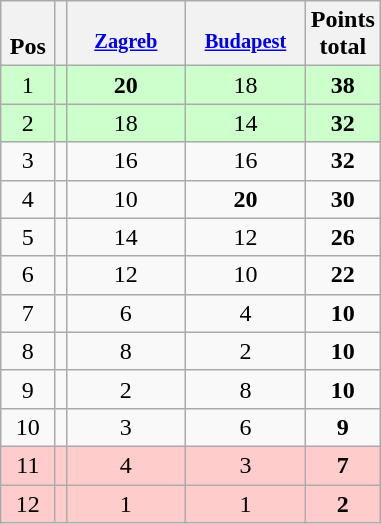<table class="wikitable" style="text-align:center;">
<tr>
<th style="width:1.8em;"><br>Pos</th>
<th></th>
<th style="width:5.2em;;font-size:85%;vertical-align:top;padding-left:4px;;padding-right:4px;;"><br><a href='#'>Zagreb</a></th>
<th style="width:5.2em;;font-size:85%;vertical-align:top;padding-left:4px;;padding-right:4px;;"><br><a href='#'>Budapest</a></th>
<th>Points<br>total</th>
</tr>
<tr bgcolor="ccffcc">
<td>1</td>
<td align="left"></td>
<td><strong>20</strong></td>
<td>18</td>
<td><strong>38</strong></td>
</tr>
<tr bgcolor="ccffcc">
<td>2</td>
<td align="left"></td>
<td>18</td>
<td>14</td>
<td><strong>32</strong></td>
</tr>
<tr>
<td>3</td>
<td align="left"></td>
<td>16</td>
<td>16</td>
<td><strong>32</strong></td>
</tr>
<tr>
<td>4</td>
<td align="left"></td>
<td>10</td>
<td><strong>20</strong></td>
<td><strong>30</strong></td>
</tr>
<tr>
<td>5</td>
<td align="left"></td>
<td>14</td>
<td>12</td>
<td><strong>26</strong></td>
</tr>
<tr>
<td>6</td>
<td align="left"></td>
<td>12</td>
<td>10</td>
<td><strong>22</strong></td>
</tr>
<tr>
<td>7</td>
<td align="left"></td>
<td>6</td>
<td>4</td>
<td><strong>10</strong></td>
</tr>
<tr>
<td>8</td>
<td align="left"></td>
<td>8</td>
<td>2</td>
<td><strong>10</strong></td>
</tr>
<tr>
<td>9</td>
<td align="left"></td>
<td>2</td>
<td>8</td>
<td><strong>10</strong></td>
</tr>
<tr>
<td>10</td>
<td align="left"></td>
<td>3</td>
<td>6</td>
<td><strong>9</strong></td>
</tr>
<tr bgcolor="ffcccc">
<td>11</td>
<td align="left"></td>
<td>4</td>
<td>3</td>
<td><strong>7</strong></td>
</tr>
<tr bgcolor="ffcccc">
<td>12</td>
<td align="left"></td>
<td>1</td>
<td>1</td>
<td><strong>2</strong></td>
</tr>
</table>
